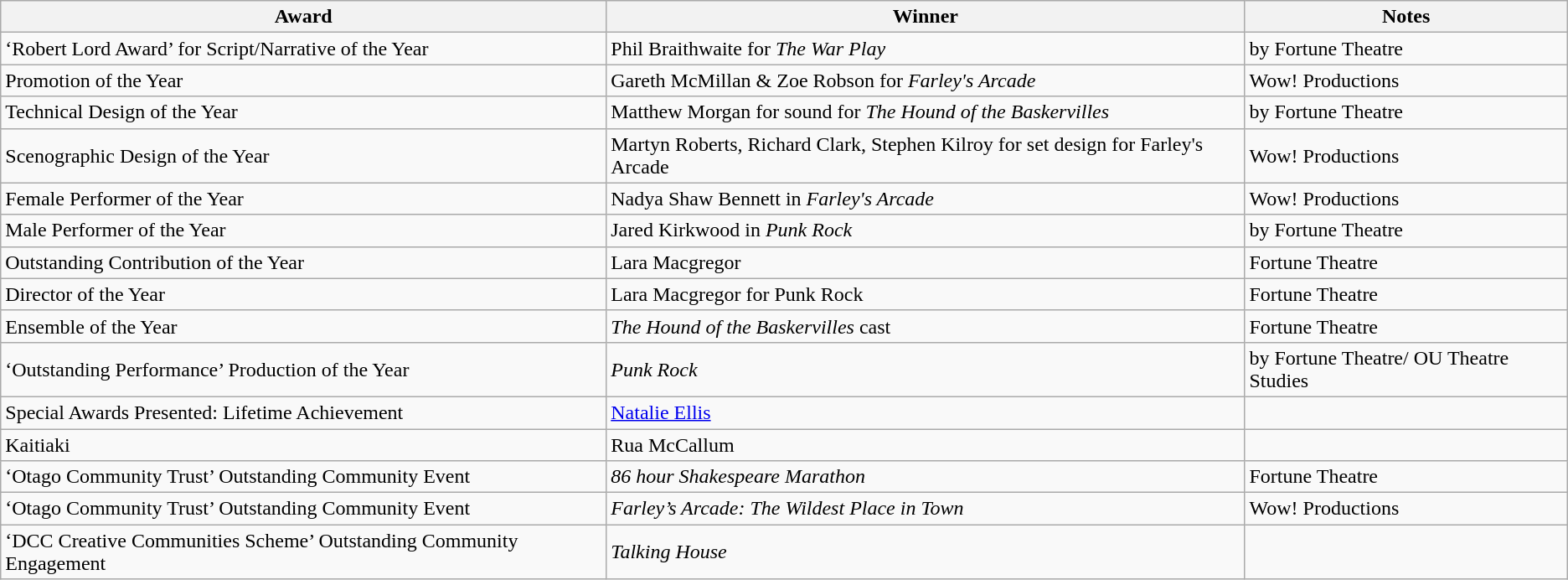<table class="wikitable">
<tr>
<th>Award</th>
<th>Winner</th>
<th>Notes</th>
</tr>
<tr>
<td>‘Robert Lord Award’ for Script/Narrative of the Year</td>
<td>Phil Braithwaite for <em>The War Play</em></td>
<td>by Fortune Theatre</td>
</tr>
<tr>
<td>Promotion of the Year</td>
<td>Gareth McMillan & Zoe Robson for <em>Farley's Arcade</em></td>
<td>Wow! Productions</td>
</tr>
<tr>
<td>Technical Design of the Year</td>
<td>Matthew Morgan for sound for <em>The Hound of the Baskervilles</em></td>
<td>by Fortune Theatre</td>
</tr>
<tr>
<td>Scenographic Design of the Year</td>
<td>Martyn Roberts, Richard Clark, Stephen Kilroy for set design for Farley's Arcade</td>
<td>Wow! Productions</td>
</tr>
<tr>
<td>Female Performer of the Year</td>
<td>Nadya Shaw Bennett in <em>Farley's Arcade</em></td>
<td>Wow! Productions</td>
</tr>
<tr>
<td>Male Performer of the Year</td>
<td>Jared Kirkwood in <em>Punk Rock</em></td>
<td>by Fortune Theatre</td>
</tr>
<tr>
<td>Outstanding Contribution of the Year</td>
<td>Lara Macgregor</td>
<td>Fortune Theatre</td>
</tr>
<tr>
<td>Director of the Year</td>
<td>Lara Macgregor for Punk Rock</td>
<td>Fortune Theatre</td>
</tr>
<tr>
<td>Ensemble of the Year</td>
<td><em>The Hound of the Baskervilles</em> cast</td>
<td>Fortune Theatre</td>
</tr>
<tr>
<td>‘Outstanding Performance’ Production of the Year</td>
<td><em>Punk Rock</em></td>
<td>by Fortune Theatre/ OU Theatre Studies</td>
</tr>
<tr>
<td>Special Awards Presented: Lifetime Achievement</td>
<td><a href='#'>Natalie Ellis</a></td>
<td></td>
</tr>
<tr>
<td>Kaitiaki</td>
<td>Rua McCallum</td>
<td></td>
</tr>
<tr>
<td>‘Otago Community Trust’ Outstanding Community Event</td>
<td><em>86 hour Shakespeare Marathon</em></td>
<td>Fortune Theatre</td>
</tr>
<tr>
<td>‘Otago Community Trust’ Outstanding Community Event</td>
<td><em>Farley’s Arcade: The Wildest Place in Town</em></td>
<td>Wow! Productions</td>
</tr>
<tr>
<td>‘DCC Creative Communities Scheme’ Outstanding Community Engagement</td>
<td><em>Talking House</em></td>
<td></td>
</tr>
</table>
